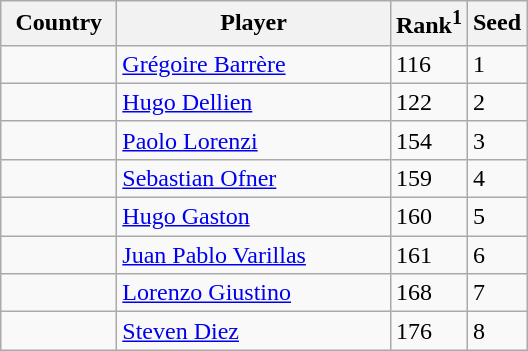<table class="sortable wikitable">
<tr>
<th width="70">Country</th>
<th width="175">Player</th>
<th>Rank<sup>1</sup></th>
<th>Seed</th>
</tr>
<tr>
<td></td>
<td><a href='#'>Grégoire Barrère</a></td>
<td>116</td>
<td>1</td>
</tr>
<tr>
<td></td>
<td><a href='#'>Hugo Dellien</a></td>
<td>122</td>
<td>2</td>
</tr>
<tr>
<td></td>
<td><a href='#'>Paolo Lorenzi</a></td>
<td>154</td>
<td>3</td>
</tr>
<tr>
<td></td>
<td><a href='#'>Sebastian Ofner</a></td>
<td>159</td>
<td>4</td>
</tr>
<tr>
<td></td>
<td><a href='#'>Hugo Gaston</a></td>
<td>160</td>
<td>5</td>
</tr>
<tr>
<td></td>
<td><a href='#'>Juan Pablo Varillas</a></td>
<td>161</td>
<td>6</td>
</tr>
<tr>
<td></td>
<td><a href='#'>Lorenzo Giustino</a></td>
<td>168</td>
<td>7</td>
</tr>
<tr>
<td></td>
<td><a href='#'>Steven Diez</a></td>
<td>176</td>
<td>8</td>
</tr>
</table>
